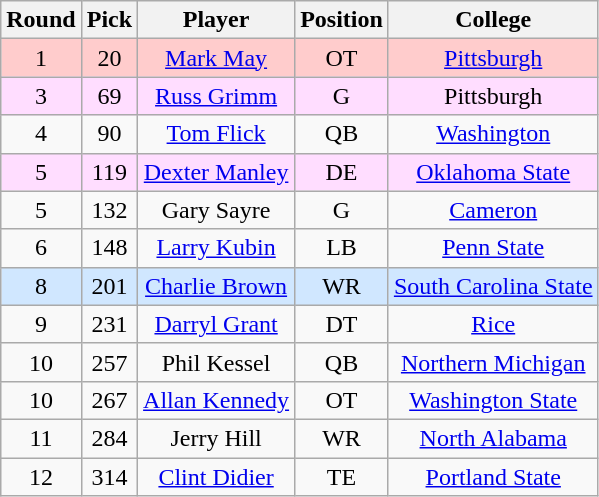<table class="wikitable sortable sortable"  style="text-align:center;">
<tr>
<th>Round</th>
<th>Pick</th>
<th>Player</th>
<th>Position</th>
<th>College</th>
</tr>
<tr style="background:#fcc;">
<td>1</td>
<td>20</td>
<td><a href='#'>Mark May</a></td>
<td>OT</td>
<td><a href='#'>Pittsburgh</a></td>
</tr>
<tr style="background:#fdf;">
<td>3</td>
<td>69</td>
<td><a href='#'>Russ Grimm</a></td>
<td>G</td>
<td>Pittsburgh</td>
</tr>
<tr>
<td>4</td>
<td>90</td>
<td><a href='#'>Tom Flick</a></td>
<td>QB</td>
<td><a href='#'>Washington</a></td>
</tr>
<tr style="background:#fdf;">
<td>5</td>
<td>119</td>
<td><a href='#'>Dexter Manley</a></td>
<td>DE</td>
<td><a href='#'>Oklahoma State</a></td>
</tr>
<tr>
<td>5</td>
<td>132</td>
<td>Gary Sayre</td>
<td>G</td>
<td><a href='#'>Cameron</a></td>
</tr>
<tr>
<td>6</td>
<td>148</td>
<td><a href='#'>Larry Kubin</a></td>
<td>LB</td>
<td><a href='#'>Penn State</a></td>
</tr>
<tr style="background:#d0e7ff;">
<td>8</td>
<td>201</td>
<td><a href='#'>Charlie Brown</a></td>
<td>WR</td>
<td><a href='#'>South Carolina State</a></td>
</tr>
<tr>
<td>9</td>
<td>231</td>
<td><a href='#'>Darryl Grant</a></td>
<td>DT</td>
<td><a href='#'>Rice</a></td>
</tr>
<tr>
<td>10</td>
<td>257</td>
<td>Phil Kessel</td>
<td>QB</td>
<td><a href='#'>Northern Michigan</a></td>
</tr>
<tr>
<td>10</td>
<td>267</td>
<td><a href='#'>Allan Kennedy</a></td>
<td>OT</td>
<td><a href='#'>Washington State</a></td>
</tr>
<tr>
<td>11</td>
<td>284</td>
<td>Jerry Hill</td>
<td>WR</td>
<td><a href='#'>North Alabama</a></td>
</tr>
<tr>
<td>12</td>
<td>314</td>
<td><a href='#'>Clint Didier</a></td>
<td>TE</td>
<td><a href='#'>Portland State</a></td>
</tr>
</table>
